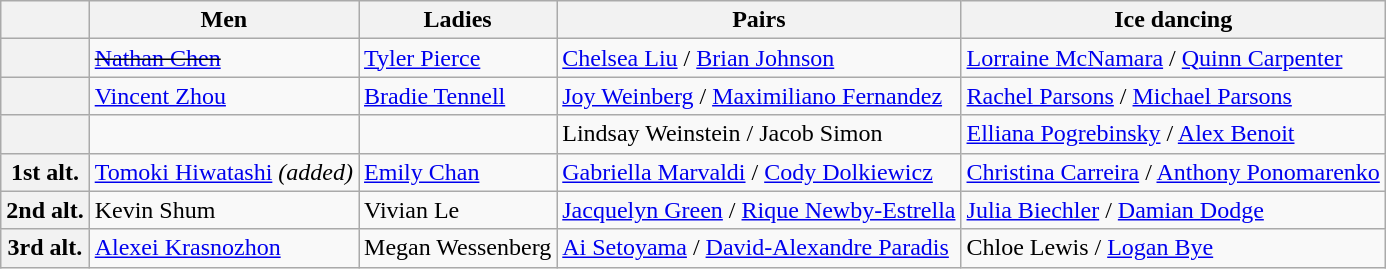<table class="wikitable">
<tr>
<th></th>
<th>Men</th>
<th>Ladies</th>
<th>Pairs</th>
<th>Ice dancing</th>
</tr>
<tr>
<th></th>
<td><s><a href='#'>Nathan Chen</a></s></td>
<td><a href='#'>Tyler Pierce</a></td>
<td><a href='#'>Chelsea Liu</a> / <a href='#'>Brian Johnson</a></td>
<td><a href='#'>Lorraine McNamara</a> / <a href='#'>Quinn Carpenter</a></td>
</tr>
<tr>
<th></th>
<td><a href='#'>Vincent Zhou</a></td>
<td><a href='#'>Bradie Tennell</a></td>
<td><a href='#'>Joy Weinberg</a> / <a href='#'>Maximiliano Fernandez</a></td>
<td><a href='#'>Rachel Parsons</a> / <a href='#'>Michael Parsons</a></td>
</tr>
<tr>
<th></th>
<td></td>
<td></td>
<td>Lindsay Weinstein / Jacob Simon</td>
<td><a href='#'>Elliana Pogrebinsky</a> / <a href='#'>Alex Benoit</a></td>
</tr>
<tr>
<th>1st alt.</th>
<td><a href='#'>Tomoki Hiwatashi</a> <em>(added)</em></td>
<td><a href='#'>Emily Chan</a></td>
<td><a href='#'>Gabriella Marvaldi</a> / <a href='#'>Cody Dolkiewicz</a></td>
<td><a href='#'>Christina Carreira</a> / <a href='#'>Anthony Ponomarenko</a></td>
</tr>
<tr>
<th>2nd alt.</th>
<td>Kevin Shum</td>
<td>Vivian Le</td>
<td><a href='#'>Jacquelyn Green</a> / <a href='#'>Rique Newby-Estrella</a></td>
<td><a href='#'>Julia Biechler</a> / <a href='#'>Damian Dodge</a></td>
</tr>
<tr>
<th>3rd alt.</th>
<td><a href='#'>Alexei Krasnozhon</a></td>
<td>Megan Wessenberg</td>
<td><a href='#'>Ai Setoyama</a> / <a href='#'>David-Alexandre Paradis</a></td>
<td>Chloe Lewis / <a href='#'>Logan Bye</a></td>
</tr>
</table>
